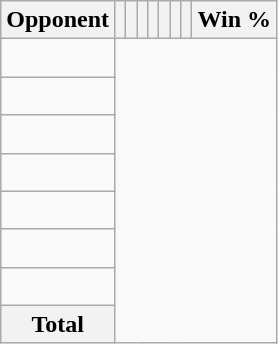<table class="wikitable sortable collapsible collapsed" style="text-align: center;">
<tr>
<th>Opponent</th>
<th></th>
<th></th>
<th></th>
<th></th>
<th></th>
<th></th>
<th></th>
<th>Win %</th>
</tr>
<tr>
<td align="left"><br></td>
</tr>
<tr>
<td align="left"><br></td>
</tr>
<tr>
<td align="left"><br></td>
</tr>
<tr>
<td align="left"><br></td>
</tr>
<tr>
<td align="left"><br></td>
</tr>
<tr>
<td align="left"><br></td>
</tr>
<tr>
<td align="left"><br></td>
</tr>
<tr class="sortbottom">
<th>Total<br></th>
</tr>
</table>
